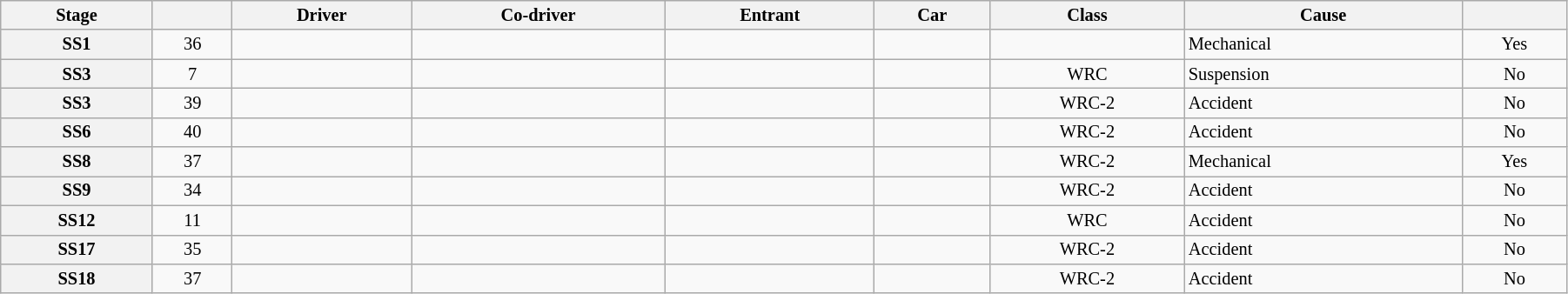<table class="wikitable" width=95% style="font-size: 85%;">
<tr>
<th>Stage</th>
<th></th>
<th>Driver</th>
<th>Co-driver</th>
<th>Entrant</th>
<th>Car</th>
<th>Class</th>
<th>Cause</th>
<th></th>
</tr>
<tr>
<th>SS1</th>
<td align="center">36</td>
<td></td>
<td></td>
<td></td>
<td></td>
<td align="center"></td>
<td>Mechanical</td>
<td align="center">Yes</td>
</tr>
<tr>
<th>SS3</th>
<td align="center">7</td>
<td></td>
<td></td>
<td></td>
<td></td>
<td align="center">WRC</td>
<td>Suspension</td>
<td align="center">No</td>
</tr>
<tr>
<th>SS3</th>
<td align="center">39</td>
<td></td>
<td></td>
<td></td>
<td></td>
<td align="center">WRC-2</td>
<td>Accident</td>
<td align="center">No</td>
</tr>
<tr>
<th>SS6</th>
<td align="center">40</td>
<td></td>
<td></td>
<td></td>
<td></td>
<td align="center">WRC-2</td>
<td>Accident</td>
<td align="center">No</td>
</tr>
<tr>
<th>SS8</th>
<td align="center">37</td>
<td></td>
<td></td>
<td></td>
<td></td>
<td align="center">WRC-2</td>
<td>Mechanical</td>
<td align="center">Yes</td>
</tr>
<tr>
<th>SS9</th>
<td align="center">34</td>
<td></td>
<td></td>
<td></td>
<td></td>
<td align="center">WRC-2</td>
<td>Accident</td>
<td align="center">No</td>
</tr>
<tr>
<th>SS12</th>
<td align="center">11</td>
<td></td>
<td></td>
<td></td>
<td></td>
<td align="center">WRC</td>
<td>Accident</td>
<td align="center">No</td>
</tr>
<tr>
<th>SS17</th>
<td align="center">35</td>
<td></td>
<td></td>
<td></td>
<td></td>
<td align="center">WRC-2</td>
<td>Accident</td>
<td align="center">No</td>
</tr>
<tr>
<th>SS18</th>
<td align="center">37</td>
<td></td>
<td></td>
<td></td>
<td></td>
<td align="center">WRC-2</td>
<td>Accident</td>
<td align="center">No</td>
</tr>
</table>
